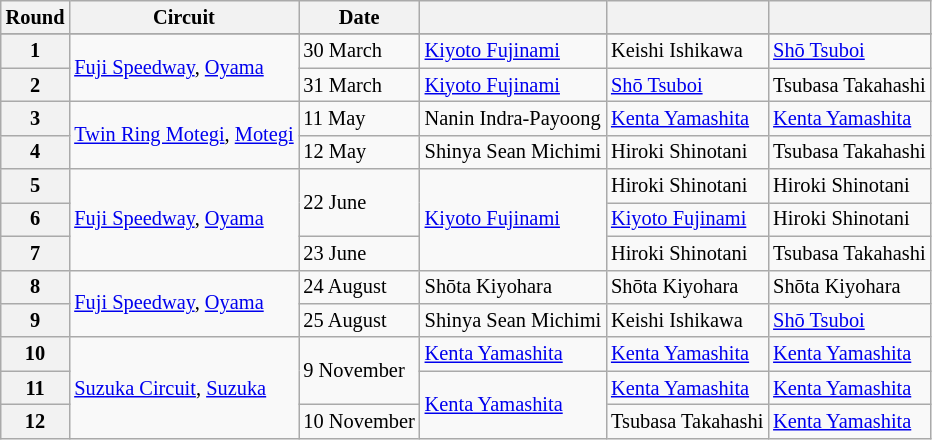<table class="wikitable" style="font-size: 85%">
<tr>
<th>Round</th>
<th>Circuit</th>
<th>Date</th>
<th></th>
<th></th>
<th></th>
</tr>
<tr>
</tr>
<tr>
<th>1</th>
<td rowspan=2><a href='#'>Fuji Speedway</a>, <a href='#'>Oyama</a></td>
<td>30 March</td>
<td> <a href='#'>Kiyoto Fujinami</a></td>
<td> Keishi Ishikawa</td>
<td> <a href='#'>Shō Tsuboi</a></td>
</tr>
<tr>
<th>2</th>
<td>31 March</td>
<td> <a href='#'>Kiyoto Fujinami</a></td>
<td> <a href='#'>Shō Tsuboi</a></td>
<td> Tsubasa Takahashi</td>
</tr>
<tr>
<th>3</th>
<td rowspan=2><a href='#'>Twin Ring Motegi</a>, <a href='#'>Motegi</a></td>
<td>11 May</td>
<td> Nanin Indra-Payoong</td>
<td> <a href='#'>Kenta Yamashita</a></td>
<td> <a href='#'>Kenta Yamashita</a></td>
</tr>
<tr>
<th>4</th>
<td>12 May</td>
<td> Shinya Sean Michimi</td>
<td> Hiroki Shinotani</td>
<td> Tsubasa Takahashi</td>
</tr>
<tr>
<th>5</th>
<td rowspan="3"><a href='#'>Fuji Speedway</a>, <a href='#'>Oyama</a></td>
<td rowspan="2">22 June</td>
<td rowspan="3"> <a href='#'>Kiyoto Fujinami</a></td>
<td> Hiroki Shinotani</td>
<td> Hiroki Shinotani</td>
</tr>
<tr>
<th>6</th>
<td> <a href='#'>Kiyoto Fujinami</a></td>
<td> Hiroki Shinotani</td>
</tr>
<tr>
<th>7</th>
<td>23 June</td>
<td> Hiroki Shinotani</td>
<td> Tsubasa Takahashi</td>
</tr>
<tr>
<th>8</th>
<td rowspan="2"><a href='#'>Fuji Speedway</a>, <a href='#'>Oyama</a></td>
<td>24 August</td>
<td> Shōta Kiyohara</td>
<td> Shōta Kiyohara</td>
<td> Shōta Kiyohara</td>
</tr>
<tr>
<th>9</th>
<td>25 August</td>
<td> Shinya Sean Michimi</td>
<td> Keishi Ishikawa</td>
<td> <a href='#'>Shō Tsuboi</a></td>
</tr>
<tr>
<th>10</th>
<td rowspan="3"><a href='#'>Suzuka Circuit</a>, <a href='#'>Suzuka</a></td>
<td rowspan="2">9 November</td>
<td> <a href='#'>Kenta Yamashita</a></td>
<td> <a href='#'>Kenta Yamashita</a></td>
<td> <a href='#'>Kenta Yamashita</a></td>
</tr>
<tr>
<th>11</th>
<td rowspan="2"> <a href='#'>Kenta Yamashita</a></td>
<td> <a href='#'>Kenta Yamashita</a></td>
<td> <a href='#'>Kenta Yamashita</a></td>
</tr>
<tr>
<th>12</th>
<td>10 November</td>
<td> Tsubasa Takahashi</td>
<td> <a href='#'>Kenta Yamashita</a></td>
</tr>
</table>
